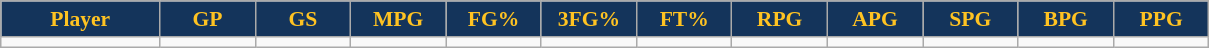<table class="wikitable sortable" style="font-size: 90%">
<tr>
<th style="background:#14345B;color:#ffc322;" width="10%">Player</th>
<th style="background:#14345B;color:#ffc322;" width="6%">GP</th>
<th style="background:#14345B;color:#ffc322;" width="6%">GS</th>
<th style="background:#14345B;color:#ffc322;" width="6%">MPG</th>
<th style="background:#14345B;color:#ffc322;" width="6%">FG%</th>
<th style="background:#14345B;color:#ffc322;" width="6%">3FG%</th>
<th style="background:#14345B;color:#ffc322;" width="6%">FT%</th>
<th style="background:#14345B;color:#ffc322;" width="6%">RPG</th>
<th style="background:#14345B;color:#ffc322;" width="6%">APG</th>
<th style="background:#14345B;color:#ffc322;" width="6%">SPG</th>
<th style="background:#14345B;color:#ffc322;" width="6%">BPG</th>
<th style="background:#14345B;color:#ffc322;" width="6%">PPG</th>
</tr>
<tr>
<td></td>
<td></td>
<td></td>
<td></td>
<td></td>
<td></td>
<td></td>
<td></td>
<td></td>
<td></td>
<td></td>
<td></td>
</tr>
</table>
